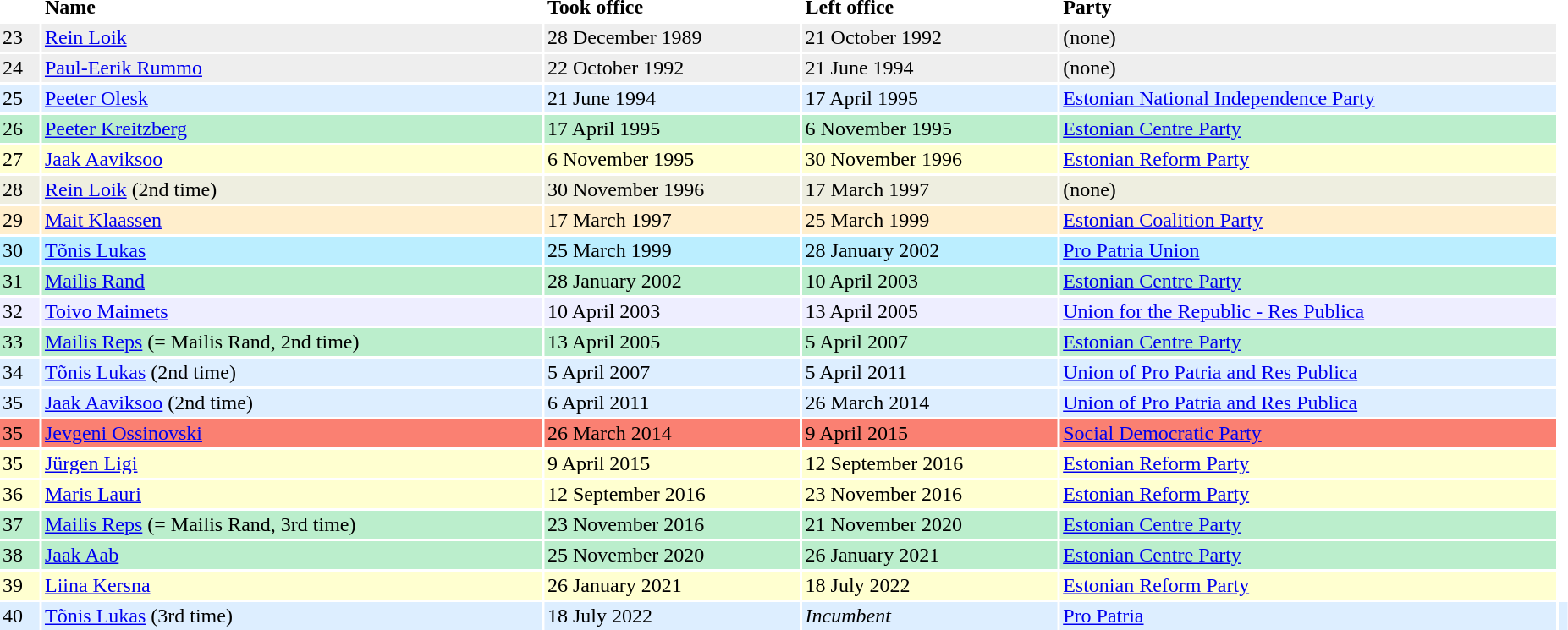<table border=0 cellpadding=2 cellspacing=2 width=98%>
<tr>
<td></td>
<td><strong>Name</strong></td>
<td><strong>Took office</strong></td>
<td><strong>Left office</strong></td>
<td><strong>Party</strong></td>
</tr>
<tr bgcolor=#EEEEEE>
<td>23</td>
<td><a href='#'>Rein Loik</a></td>
<td>28 December 1989</td>
<td>21 October 1992</td>
<td>(none)</td>
</tr>
<tr bgcolor=#EEEEEE>
<td>24</td>
<td><a href='#'>Paul-Eerik Rummo</a></td>
<td>22 October 1992</td>
<td>21 June 1994</td>
<td>(none)</td>
</tr>
<tr bgcolor=DDEEFF>
<td>25</td>
<td><a href='#'>Peeter Olesk</a></td>
<td>21 June 1994</td>
<td>17 April 1995</td>
<td><a href='#'>Estonian National Independence Party</a></td>
</tr>
<tr bgcolor=#BBEECC>
<td>26</td>
<td><a href='#'>Peeter Kreitzberg</a></td>
<td>17 April 1995</td>
<td>6 November 1995</td>
<td><a href='#'>Estonian Centre Party</a></td>
</tr>
<tr bgcolor=#FFFFD0>
<td>27</td>
<td><a href='#'>Jaak Aaviksoo</a></td>
<td>6 November 1995</td>
<td>30 November 1996</td>
<td><a href='#'>Estonian Reform Party</a></td>
</tr>
<tr bgcolor=#EEEEE>
<td>28</td>
<td><a href='#'>Rein Loik</a> (2nd time)</td>
<td>30 November 1996</td>
<td>17 March 1997</td>
<td>(none)</td>
</tr>
<tr bgcolor=#FFEECC>
<td>29</td>
<td><a href='#'>Mait Klaassen</a></td>
<td>17 March 1997</td>
<td>25 March 1999</td>
<td><a href='#'>Estonian Coalition Party</a></td>
</tr>
<tr bgcolor=#BBEEFF>
<td>30</td>
<td><a href='#'>Tõnis Lukas</a></td>
<td>25 March 1999</td>
<td>28 January 2002</td>
<td><a href='#'>Pro Patria Union</a></td>
</tr>
<tr bgcolor=#BBEECC>
<td>31</td>
<td><a href='#'>Mailis Rand</a></td>
<td>28 January 2002</td>
<td>10 April 2003</td>
<td><a href='#'>Estonian Centre Party</a></td>
</tr>
<tr bgcolor=#EEEEFF>
<td>32</td>
<td><a href='#'>Toivo Maimets</a></td>
<td>10 April 2003</td>
<td>13 April 2005</td>
<td><a href='#'>Union for the Republic - Res Publica</a></td>
</tr>
<tr bgcolor=#BBEECC>
<td>33</td>
<td><a href='#'>Mailis Reps</a> (= Mailis Rand, 2nd time)</td>
<td>13 April 2005</td>
<td>5 April 2007</td>
<td><a href='#'>Estonian Centre Party</a></td>
</tr>
<tr bgcolor=#DDEEFF>
<td>34</td>
<td><a href='#'>Tõnis Lukas</a> (2nd time)</td>
<td>5 April 2007</td>
<td>5 April 2011</td>
<td><a href='#'>Union of Pro Patria and Res Publica</a></td>
</tr>
<tr bgcolor=#DDEEFF>
<td>35</td>
<td><a href='#'>Jaak Aaviksoo</a> (2nd time)</td>
<td>6 April 2011</td>
<td>26 March 2014</td>
<td><a href='#'>Union of Pro Patria and Res Publica</a></td>
</tr>
<tr bgcolor=#FA8072>
<td>35</td>
<td><a href='#'>Jevgeni Ossinovski</a></td>
<td>26 March 2014</td>
<td>9 April 2015</td>
<td><a href='#'>Social Democratic Party</a></td>
</tr>
<tr bgcolor=#FFFFD0>
<td>35</td>
<td><a href='#'>Jürgen Ligi</a></td>
<td>9 April 2015</td>
<td>12 September 2016</td>
<td><a href='#'>Estonian Reform Party</a></td>
</tr>
<tr bgcolor=#FFFFD0>
<td>36</td>
<td><a href='#'>Maris Lauri</a></td>
<td>12 September 2016</td>
<td>23 November 2016</td>
<td><a href='#'>Estonian Reform Party</a></td>
</tr>
<tr bgcolor=#BBEECC>
<td>37</td>
<td><a href='#'>Mailis Reps</a> (= Mailis Rand, 3rd time)</td>
<td>23 November 2016</td>
<td>21 November 2020</td>
<td><a href='#'>Estonian Centre Party</a></td>
</tr>
<tr bgcolor=#BBEECC>
<td>38</td>
<td><a href='#'>Jaak Aab</a></td>
<td>25 November 2020</td>
<td>26 January 2021</td>
<td><a href='#'>Estonian Centre Party</a></td>
</tr>
<tr bgcolor=#FFFFD0>
<td>39</td>
<td><a href='#'>Liina Kersna</a></td>
<td>26 January 2021</td>
<td>18 July 2022</td>
<td><a href='#'>Estonian Reform Party</a></td>
</tr>
<tr bgcolor=#DDEEFF>
<td>40</td>
<td><a href='#'>Tõnis Lukas</a> (3rd time)</td>
<td>18 July 2022</td>
<td><em>Incumbent</em></td>
<td><a href='#'>Pro Patria</a></td>
<td></td>
</tr>
</table>
